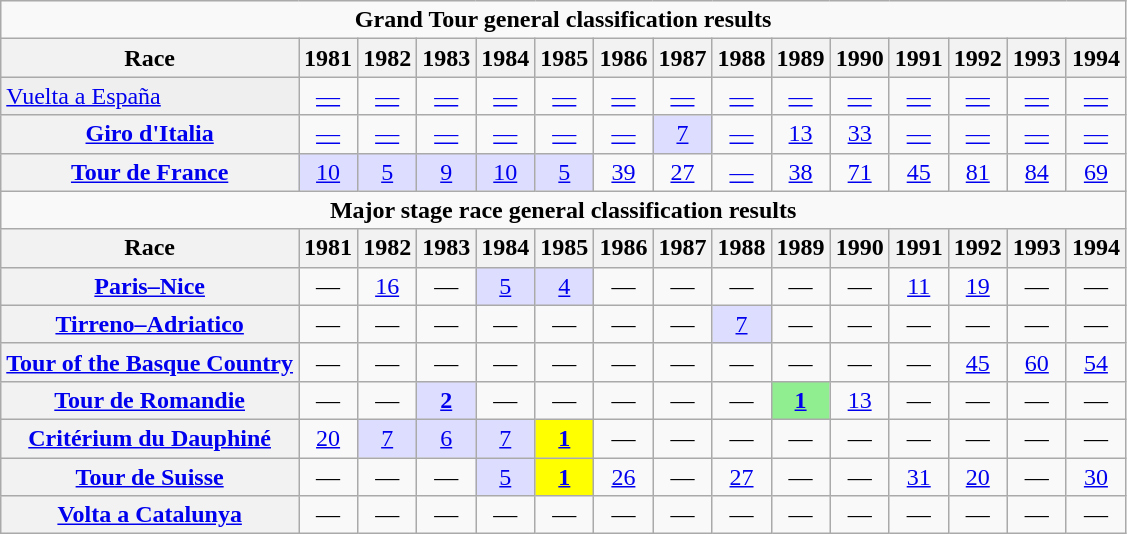<table class="wikitable plainrowheaders">
<tr>
<td colspan=15 align="center"><strong>Grand Tour general classification results</strong></td>
</tr>
<tr>
<th>Race</th>
<th scope="col">1981</th>
<th scope="col">1982</th>
<th scope="col">1983</th>
<th scope="col">1984</th>
<th scope="col">1985</th>
<th scope="col">1986</th>
<th scope="col">1987</th>
<th scope="col">1988</th>
<th scope="col">1989</th>
<th scope="col">1990</th>
<th scope="col">1991</th>
<th scope="col">1992</th>
<th scope="col">1993</th>
<th scope="col">1994</th>
</tr>
<tr style="text-align:center;">
<td style="text-align:left; background:#efefef;"> <a href='#'>Vuelta a España</a></td>
<td><a href='#'>—</a></td>
<td><a href='#'>—</a></td>
<td><a href='#'>—</a></td>
<td><a href='#'>—</a></td>
<td><a href='#'>—</a></td>
<td><a href='#'>—</a></td>
<td><a href='#'>—</a></td>
<td><a href='#'>—</a></td>
<td><a href='#'>—</a></td>
<td><a href='#'>—</a></td>
<td><a href='#'>—</a></td>
<td><a href='#'>—</a></td>
<td><a href='#'>—</a></td>
<td><a href='#'>—</a></td>
</tr>
<tr style="text-align:center;">
<th scope="row"> <a href='#'>Giro d'Italia</a></th>
<td><a href='#'>—</a></td>
<td><a href='#'>—</a></td>
<td><a href='#'>—</a></td>
<td><a href='#'>—</a></td>
<td><a href='#'>—</a></td>
<td><a href='#'>—</a></td>
<td style="background:#ddf;"><a href='#'>7</a></td>
<td><a href='#'>—</a></td>
<td><a href='#'>13</a></td>
<td><a href='#'>33</a></td>
<td><a href='#'>—</a></td>
<td><a href='#'>—</a></td>
<td><a href='#'>—</a></td>
<td><a href='#'>—</a></td>
</tr>
<tr style="text-align:center;">
<th scope="row"> <a href='#'>Tour de France</a></th>
<td style="background:#ddf;"><a href='#'>10</a></td>
<td style="background:#ddf;"><a href='#'>5</a></td>
<td style="background:#ddf;"><a href='#'>9</a></td>
<td style="background:#ddf;"><a href='#'>10</a></td>
<td style="background:#ddf;"><a href='#'>5</a></td>
<td><a href='#'>39</a></td>
<td><a href='#'>27</a></td>
<td><a href='#'>—</a></td>
<td><a href='#'>38</a></td>
<td><a href='#'>71</a></td>
<td><a href='#'>45</a></td>
<td><a href='#'>81</a></td>
<td><a href='#'>84</a></td>
<td><a href='#'>69</a></td>
</tr>
<tr>
<td colspan=15 align="center"><strong>Major stage race general classification results</strong></td>
</tr>
<tr>
<th scope="col">Race</th>
<th scope="col">1981</th>
<th scope="col">1982</th>
<th scope="col">1983</th>
<th scope="col">1984</th>
<th scope="col">1985</th>
<th scope="col">1986</th>
<th scope="col">1987</th>
<th scope="col">1988</th>
<th scope="col">1989</th>
<th scope="col">1990</th>
<th scope="col">1991</th>
<th scope="col">1992</th>
<th scope="col">1993</th>
<th scope="col">1994</th>
</tr>
<tr style="text-align:center;">
<th scope="row"> <a href='#'>Paris–Nice</a></th>
<td>—</td>
<td><a href='#'>16</a></td>
<td>—</td>
<td style="background:#ddf;"><a href='#'>5</a></td>
<td style="background:#ddf;"><a href='#'>4</a></td>
<td>—</td>
<td>—</td>
<td>—</td>
<td>—</td>
<td>—</td>
<td><a href='#'>11</a></td>
<td><a href='#'>19</a></td>
<td>—</td>
<td>—</td>
</tr>
<tr style="text-align:center;">
<th scope="row"> <a href='#'>Tirreno–Adriatico</a></th>
<td>—</td>
<td>—</td>
<td>—</td>
<td>—</td>
<td>—</td>
<td>—</td>
<td>—</td>
<td style="background:#ddf;"><a href='#'>7</a></td>
<td>—</td>
<td>—</td>
<td>—</td>
<td>—</td>
<td>—</td>
<td>—</td>
</tr>
<tr style="text-align:center;">
<th scope="row"> <a href='#'>Tour of the Basque Country</a></th>
<td>—</td>
<td>—</td>
<td>—</td>
<td>—</td>
<td>—</td>
<td>—</td>
<td>—</td>
<td>—</td>
<td>—</td>
<td>—</td>
<td>—</td>
<td><a href='#'>45</a></td>
<td><a href='#'>60</a></td>
<td><a href='#'>54</a></td>
</tr>
<tr style="text-align:center;">
<th scope="row"> <a href='#'>Tour de Romandie</a></th>
<td>—</td>
<td>—</td>
<td style="background:#ddf;"><a href='#'><strong>2</strong></a></td>
<td>—</td>
<td>—</td>
<td>—</td>
<td>—</td>
<td>—</td>
<td style="background:lightgreen;"><a href='#'><strong>1</strong></a></td>
<td><a href='#'>13</a></td>
<td>—</td>
<td>—</td>
<td>—</td>
<td>—</td>
</tr>
<tr style="text-align:center;">
<th scope="row"> <a href='#'>Critérium du Dauphiné</a></th>
<td><a href='#'>20</a></td>
<td style="background:#ddf;"><a href='#'>7</a></td>
<td style="background:#ddf;"><a href='#'>6</a></td>
<td style="background:#ddf;"><a href='#'>7</a></td>
<td style="background:yellow;"><a href='#'><strong>1</strong></a></td>
<td>—</td>
<td>—</td>
<td>—</td>
<td>—</td>
<td>—</td>
<td>—</td>
<td>—</td>
<td>—</td>
<td>—</td>
</tr>
<tr style="text-align:center;">
<th scope="row"> <a href='#'>Tour de Suisse</a></th>
<td>—</td>
<td>—</td>
<td>—</td>
<td style="background:#ddf;"><a href='#'>5</a></td>
<td style="background:yellow;"><a href='#'><strong>1</strong></a></td>
<td><a href='#'>26</a></td>
<td>—</td>
<td><a href='#'>27</a></td>
<td>—</td>
<td>—</td>
<td><a href='#'>31</a></td>
<td><a href='#'>20</a></td>
<td>—</td>
<td><a href='#'>30</a></td>
</tr>
<tr style="text-align:center;">
<th scope="row"> <a href='#'>Volta a Catalunya</a></th>
<td>—</td>
<td>—</td>
<td>—</td>
<td>—</td>
<td>—</td>
<td>—</td>
<td>—</td>
<td>—</td>
<td>—</td>
<td>—</td>
<td>—</td>
<td>—</td>
<td>—</td>
<td>—</td>
</tr>
</table>
